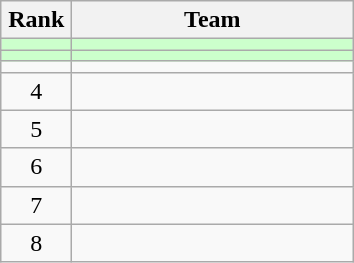<table class="wikitable" style="text-align: center;">
<tr>
<th width=40>Rank</th>
<th width=180>Team</th>
</tr>
<tr bgcolor=#CCFFCC>
<td></td>
<td style="text-align:left;"></td>
</tr>
<tr bgcolor=#CCFFCC>
<td></td>
<td style="text-align:left;"></td>
</tr>
<tr align=center>
<td></td>
<td style="text-align:left;"></td>
</tr>
<tr align=center>
<td>4</td>
<td style="text-align:left;"></td>
</tr>
<tr align=center>
<td>5</td>
<td style="text-align:left;"></td>
</tr>
<tr align=center>
<td>6</td>
<td style="text-align:left;"></td>
</tr>
<tr align=center>
<td>7</td>
<td style="text-align:left;"></td>
</tr>
<tr align=center>
<td>8</td>
<td style="text-align:left;"></td>
</tr>
</table>
